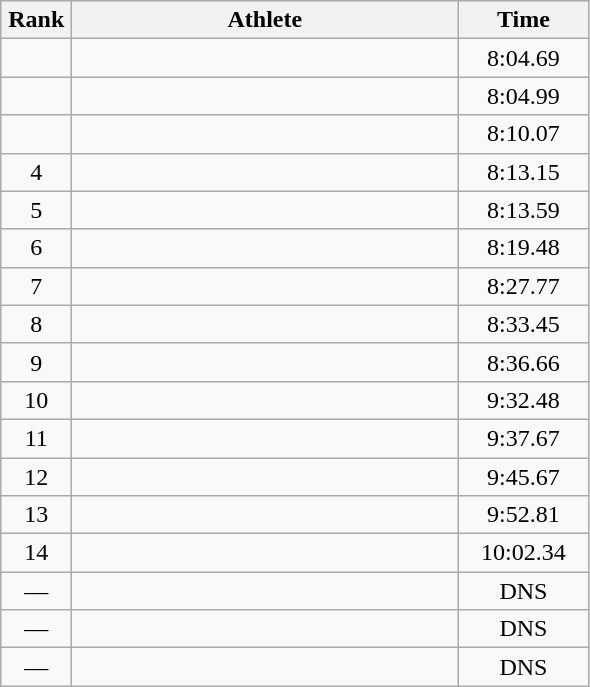<table class=wikitable style="text-align:center">
<tr>
<th width=40>Rank</th>
<th width=250>Athlete</th>
<th width=80>Time</th>
</tr>
<tr>
<td></td>
<td align=left></td>
<td>8:04.69</td>
</tr>
<tr>
<td></td>
<td align=left></td>
<td>8:04.99</td>
</tr>
<tr>
<td></td>
<td align=left></td>
<td>8:10.07</td>
</tr>
<tr>
<td>4</td>
<td align=left></td>
<td>8:13.15</td>
</tr>
<tr>
<td>5</td>
<td align=left></td>
<td>8:13.59</td>
</tr>
<tr>
<td>6</td>
<td align=left></td>
<td>8:19.48</td>
</tr>
<tr>
<td>7</td>
<td align=left></td>
<td>8:27.77</td>
</tr>
<tr>
<td>8</td>
<td align=left></td>
<td>8:33.45</td>
</tr>
<tr>
<td>9</td>
<td align=left></td>
<td>8:36.66</td>
</tr>
<tr>
<td>10</td>
<td align=left></td>
<td>9:32.48</td>
</tr>
<tr>
<td>11</td>
<td align=left></td>
<td>9:37.67</td>
</tr>
<tr>
<td>12</td>
<td align=left></td>
<td>9:45.67</td>
</tr>
<tr>
<td>13</td>
<td align=left></td>
<td>9:52.81</td>
</tr>
<tr>
<td>14</td>
<td align=left></td>
<td>10:02.34</td>
</tr>
<tr>
<td>—</td>
<td align=left></td>
<td>DNS</td>
</tr>
<tr>
<td>—</td>
<td align=left></td>
<td>DNS</td>
</tr>
<tr>
<td>—</td>
<td align=left></td>
<td>DNS</td>
</tr>
</table>
